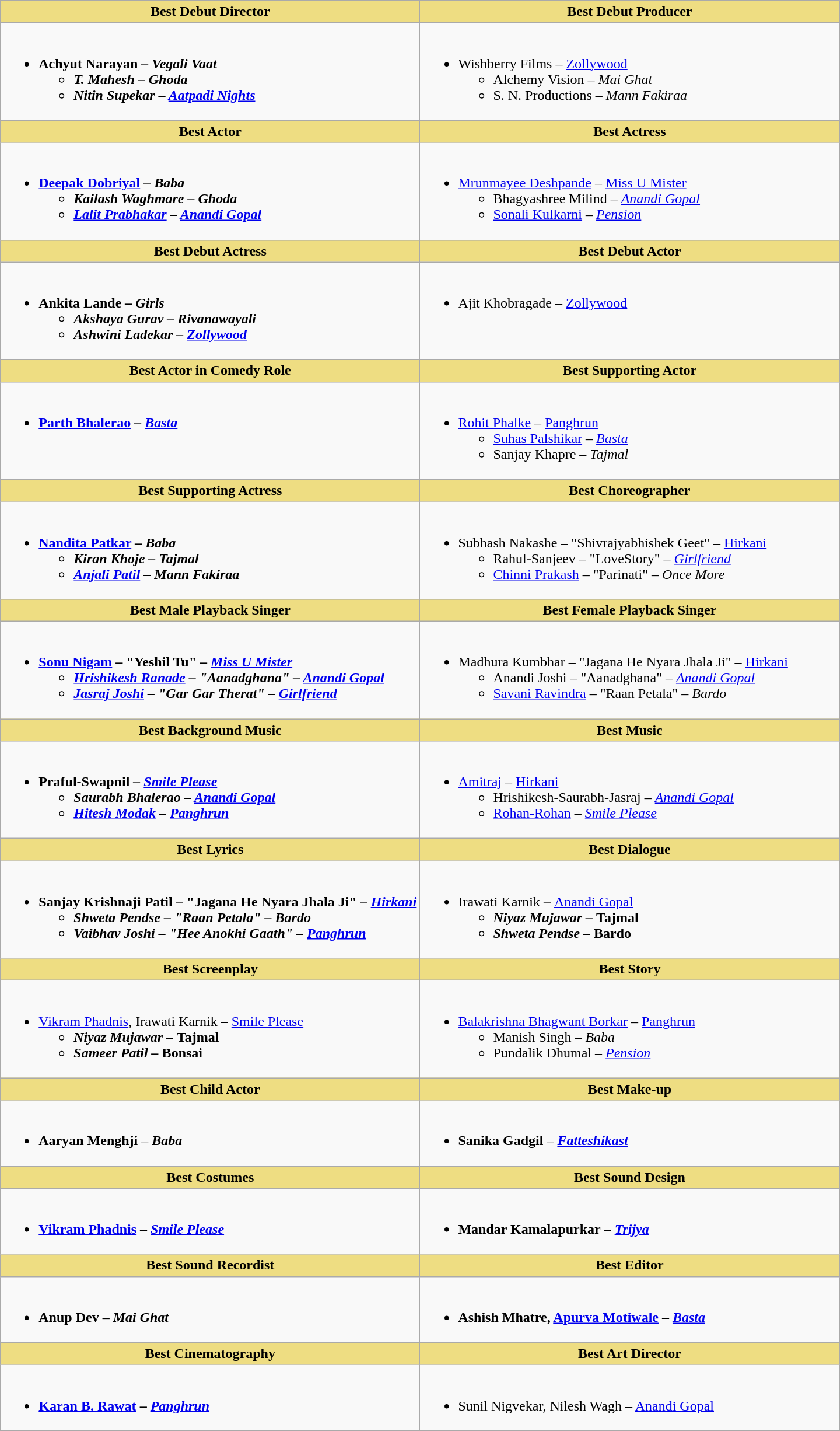<table class="wikitable">
<tr>
<th style="background:#EEDD82; width:50%;">Best Debut Director</th>
<th style="background:#EEDD82; width:50%;">Best Debut Producer</th>
</tr>
<tr>
<td valign="top"><br><ul><li><strong>Achyut Narayan <em>– Vegali Vaat<strong><em><ul><li>T. Mahesh – </em>Ghoda<em></li><li>Nitin Supekar – </em><a href='#'>Aatpadi Nights</a><em></li></ul></li></ul></td>
<td valign="top"><br><ul><li></strong>Wishberry Films – </em><a href='#'>Zollywood</a></em></strong><ul><li>Alchemy Vision – <em>Mai Ghat</em></li><li>S. N. Productions – <em>Mann Fakiraa</em></li></ul></li></ul></td>
</tr>
<tr>
<th style="background:#EEDD82; width:50%;">Best Actor</th>
<th style="background:#EEDD82; width:50%;">Best Actress</th>
</tr>
<tr>
<td valign="top"><br><ul><li><strong><a href='#'>Deepak Dobriyal</a> <em>– Baba<strong><em><ul><li>Kailash Waghmare – </em>Ghoda<em></li><li><a href='#'>Lalit Prabhakar</a> – </em><a href='#'>Anandi Gopal</a><em></li></ul></li></ul></td>
<td valign="top"><br><ul><li></strong><a href='#'>Mrunmayee Deshpande</a> – </em><a href='#'>Miss U Mister</a></em></strong><ul><li>Bhagyashree Milind – <em><a href='#'>Anandi Gopal</a></em></li><li><a href='#'>Sonali Kulkarni</a> – <em><a href='#'>Pension</a></em></li></ul></li></ul></td>
</tr>
<tr>
<th style="background:#EEDD82; width:50%;">Best Debut Actress</th>
<th style="background:#EEDD82; width:50%;">Best Debut Actor</th>
</tr>
<tr>
<td valign="top"><br><ul><li><strong>Ankita Lande <em>– Girls<strong><em><ul><li>Akshaya Gurav – </em>Rivanawayali<em></li><li>Ashwini Ladekar – </em><a href='#'>Zollywood</a><em></li></ul></li></ul></td>
<td valign="top"><br><ul><li></strong>Ajit Khobragade – </em><a href='#'>Zollywood</a></em></strong></li></ul></td>
</tr>
<tr>
<th style="background:#EEDD82; width:50%;">Best Actor in Comedy Role</th>
<th style="background:#EEDD82; width:50%;">Best Supporting Actor</th>
</tr>
<tr>
<td valign="top"><br><ul><li><strong><a href='#'>Parth Bhalerao</a> <em>– <a href='#'>Basta</a><strong><em></li></ul></td>
<td valign="top"><br><ul><li></strong><a href='#'>Rohit Phalke</a> – </em><a href='#'>Panghrun</a></em></strong><ul><li><a href='#'>Suhas Palshikar</a> – <em><a href='#'>Basta</a></em></li><li>Sanjay Khapre – <em>Tajmal</em></li></ul></li></ul></td>
</tr>
<tr>
<th style="background:#EEDD82; width:50%;">Best Supporting Actress</th>
<th style="background:#EEDD82; width:50%;">Best Choreographer</th>
</tr>
<tr>
<td valign="top"><br><ul><li><strong><a href='#'>Nandita Patkar</a> <em>– Baba<strong><em><ul><li>Kiran Khoje – </em>Tajmal<em></li><li><a href='#'>Anjali Patil</a> – </em>Mann Fakiraa<em></li></ul></li></ul></td>
<td valign="top"><br><ul><li></strong>Subhash Nakashe – "Shivrajyabhishek Geet" – </em><a href='#'>Hirkani</a></em></strong><ul><li>Rahul-Sanjeev – "LoveStory" – <em><a href='#'>Girlfriend</a></em></li><li><a href='#'>Chinni Prakash</a> – "Parinati" – <em>Once More</em></li></ul></li></ul></td>
</tr>
<tr>
<th style="background:#EEDD82; width:50%;">Best Male Playback Singer</th>
<th style="background:#EEDD82; width:50%;">Best Female Playback Singer</th>
</tr>
<tr>
<td valign="top"><br><ul><li><strong><a href='#'>Sonu Nigam</a> – "Yeshil Tu" – <em><a href='#'>Miss U Mister</a><strong><em><ul><li><a href='#'>Hrishikesh Ranade</a> – "Aanadghana" – </em><a href='#'>Anandi Gopal</a><em></li><li><a href='#'>Jasraj Joshi</a> – "Gar Gar Therat" – </em><a href='#'>Girlfriend</a><em></li></ul></li></ul></td>
<td valign="top"><br><ul><li></strong>Madhura Kumbhar – "Jagana He Nyara Jhala Ji" – </em><a href='#'>Hirkani</a></em></strong><ul><li>Anandi Joshi – "Aanadghana" – <em><a href='#'>Anandi Gopal</a></em></li><li><a href='#'>Savani Ravindra</a> – "Raan Petala" – <em>Bardo</em></li></ul></li></ul></td>
</tr>
<tr>
<th style="background:#EEDD82; width:50%;">Best Background Music</th>
<th style="background:#EEDD82; width:50%;">Best Music</th>
</tr>
<tr>
<td valign="top"><br><ul><li><strong>Praful-Swapnil <em>– <a href='#'>Smile Please</a><strong><em><ul><li>Saurabh Bhalerao – </em><a href='#'>Anandi Gopal</a><em></li><li><a href='#'>Hitesh Modak</a> – </em><a href='#'>Panghrun</a><em></li></ul></li></ul></td>
<td valign="top"><br><ul><li></strong><a href='#'>Amitraj</a> </em>– <a href='#'>Hirkani</a></em></strong><ul><li>Hrishikesh-Saurabh-Jasraj – <em><a href='#'>Anandi Gopal</a></em></li><li><a href='#'>Rohan-Rohan</a> – <em><a href='#'>Smile Please</a></em></li></ul></li></ul></td>
</tr>
<tr>
<th style="background:#EEDD82; width:50%;">Best Lyrics</th>
<th style="background:#EEDD82; width:50%;">Best Dialogue</th>
</tr>
<tr>
<td valign="top"><br><ul><li><strong>Sanjay Krishnaji Patil – "Jagana He Nyara Jhala Ji" <em>– <a href='#'>Hirkani</a><strong><em><ul><li>Shweta Pendse – "Raan Petala" – </em>Bardo<em></li><li>Vaibhav Joshi – "Hee Anokhi Gaath" – </em><a href='#'>Panghrun</a><em></li></ul></li></ul></td>
<td valign="top"><br><ul><li></strong>Irawati Karnik<strong> – </em></strong><a href='#'>Anandi Gopal</a><strong><em><ul><li>Niyaz Mujawar – </em>Tajmal<em></li><li>Shweta Pendse – </em>Bardo<em></li></ul></li></ul></td>
</tr>
<tr>
<th style="background:#EEDD82;">Best Screenplay</th>
<th style="background:#EEDD82;">Best Story</th>
</tr>
<tr>
<td><br><ul><li></strong><a href='#'>Vikram Phadnis</a>, Irawati Karnik<strong> – </em></strong><a href='#'>Smile Please</a><strong><em><ul><li>Niyaz Mujawar – </em>Tajmal<em></li><li>Sameer Patil – </em>Bonsai<em></li></ul></li></ul></td>
<td valign="top"><br><ul><li></strong><a href='#'>Balakrishna Bhagwant Borkar</a> – </em><a href='#'>Panghrun</a></em></strong><ul><li>Manish Singh – <em>Baba</em></li><li>Pundalik Dhumal – <em><a href='#'>Pension</a></em></li></ul></li></ul></td>
</tr>
<tr>
<th style="background:#EEDD82;">Best Child Actor</th>
<th style="background:#EEDD82;">Best Make-up</th>
</tr>
<tr>
<td><br><ul><li><strong>Aaryan Menghji</strong> – <strong><em>Baba</em></strong></li></ul></td>
<td valign="top"><br><ul><li><strong>Sanika Gadgil</strong> – <strong><em><a href='#'>Fatteshikast</a></em></strong></li></ul></td>
</tr>
<tr>
<th style="background:#EEDD82;">Best Costumes</th>
<th style="background:#EEDD82;">Best Sound Design</th>
</tr>
<tr>
<td><br><ul><li><strong><a href='#'>Vikram Phadnis</a></strong> – <a href='#'><strong><em>Smile Please</em></strong></a></li></ul></td>
<td valign="top"><br><ul><li><strong>Mandar Kamalapurkar</strong> – <strong><em><a href='#'>Trijya</a></em></strong></li></ul></td>
</tr>
<tr>
<th style="background:#EEDD82;">Best Sound Recordist</th>
<th style="background:#EEDD82;">Best Editor</th>
</tr>
<tr>
<td valign="top"><br><ul><li><strong>Anup Dev</strong> – <strong><em>Mai Ghat</em></strong></li></ul></td>
<td valign="top"><br><ul><li><strong>Ashish Mhatre, <a href='#'>Apurva Motiwale</a> – <a href='#'><em>Basta</em></a></strong></li></ul></td>
</tr>
<tr>
<th style="background:#EEDD82;">Best Cinematography</th>
<th style="background:#EEDD82;">Best Art Director</th>
</tr>
<tr>
<td valign="top"><br><ul><li><strong><a href='#'>Karan B. Rawat</a> – <em><a href='#'>Panghrun</a><strong><em></li></ul></td>
<td valign="top"><br><ul><li></strong>Sunil Nigvekar, Nilesh Wagh – </em><a href='#'>Anandi Gopal</a></em></strong></li></ul></td>
</tr>
</table>
